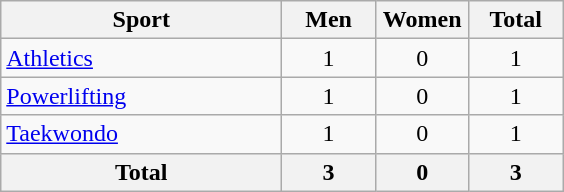<table class="wikitable sortable" style=text-align:center>
<tr>
<th width=180>Sport</th>
<th width=55>Men</th>
<th width=55>Women</th>
<th width=55>Total</th>
</tr>
<tr>
<td align=left><a href='#'>Athletics</a></td>
<td>1</td>
<td>0</td>
<td>1</td>
</tr>
<tr>
<td align=left><a href='#'>Powerlifting</a></td>
<td>1</td>
<td>0</td>
<td>1</td>
</tr>
<tr>
<td align=left><a href='#'>Taekwondo</a></td>
<td>1</td>
<td>0</td>
<td>1</td>
</tr>
<tr>
<th>Total</th>
<th>3</th>
<th>0</th>
<th>3</th>
</tr>
</table>
